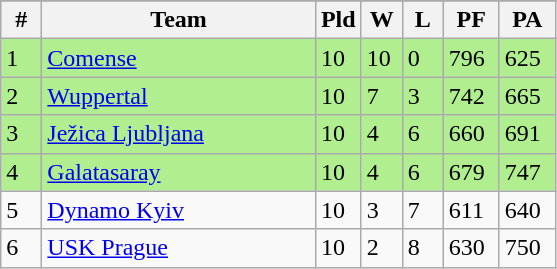<table class=wikitable>
<tr align=center>
</tr>
<tr>
<th width=20>#</th>
<th width=175>Team</th>
<th width=20>Pld</th>
<th width=20>W</th>
<th width=20>L</th>
<th width=30>PF</th>
<th width=30>PA</th>
</tr>
<tr bgcolor=B0EE90>
<td>1</td>
<td align="left"> <a href='#'>Comense</a></td>
<td>10</td>
<td>10</td>
<td>0</td>
<td>796</td>
<td>625</td>
</tr>
<tr bgcolor=B0EE90>
<td>2</td>
<td align="left"> <a href='#'>Wuppertal</a></td>
<td>10</td>
<td>7</td>
<td>3</td>
<td>742</td>
<td>665</td>
</tr>
<tr bgcolor=B0EE90>
<td>3</td>
<td align="left"> <a href='#'>Ježica Ljubljana</a></td>
<td>10</td>
<td>4</td>
<td>6</td>
<td>660</td>
<td>691</td>
</tr>
<tr bgcolor=B0EE90>
<td>4</td>
<td align="left"> <a href='#'>Galatasaray</a></td>
<td>10</td>
<td>4</td>
<td>6</td>
<td>679</td>
<td>747</td>
</tr>
<tr>
<td>5</td>
<td align="left"> <a href='#'>Dynamo Kyiv</a></td>
<td>10</td>
<td>3</td>
<td>7</td>
<td>611</td>
<td>640</td>
</tr>
<tr>
<td>6</td>
<td align="left"> <a href='#'>USK Prague</a></td>
<td>10</td>
<td>2</td>
<td>8</td>
<td>630</td>
<td>750</td>
</tr>
</table>
